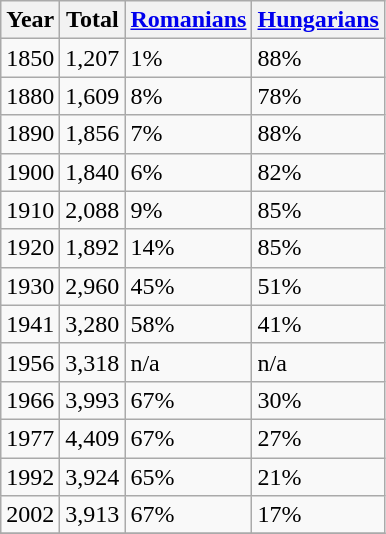<table class="wikitable" style="border-collapse:collapse;">
<tr>
<th>Year</th>
<th>Total</th>
<th><a href='#'>Romanians</a></th>
<th><a href='#'>Hungarians</a></th>
</tr>
<tr>
<td>1850</td>
<td>1,207</td>
<td>1%</td>
<td>88%</td>
</tr>
<tr>
<td>1880</td>
<td>1,609</td>
<td>8%</td>
<td>78%</td>
</tr>
<tr>
<td>1890</td>
<td>1,856</td>
<td>7%</td>
<td>88%</td>
</tr>
<tr>
<td>1900</td>
<td>1,840</td>
<td>6%</td>
<td>82%</td>
</tr>
<tr>
<td>1910</td>
<td>2,088</td>
<td>9%</td>
<td>85%</td>
</tr>
<tr>
<td>1920</td>
<td>1,892</td>
<td>14%</td>
<td>85%</td>
</tr>
<tr>
<td>1930</td>
<td>2,960</td>
<td>45%</td>
<td>51%</td>
</tr>
<tr>
<td>1941</td>
<td>3,280</td>
<td>58%</td>
<td>41%</td>
</tr>
<tr>
<td>1956</td>
<td>3,318</td>
<td>n/a</td>
<td>n/a</td>
</tr>
<tr>
<td>1966</td>
<td>3,993</td>
<td>67%</td>
<td>30%</td>
</tr>
<tr>
<td>1977</td>
<td>4,409</td>
<td>67%</td>
<td>27%</td>
</tr>
<tr>
<td>1992</td>
<td>3,924</td>
<td>65%</td>
<td>21%</td>
</tr>
<tr>
<td>2002</td>
<td>3,913</td>
<td>67%</td>
<td>17%</td>
</tr>
<tr>
</tr>
</table>
